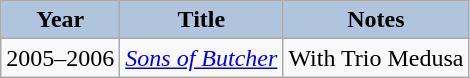<table class="wikitable">
<tr>
<th style="background:#B0C4DE;">Year</th>
<th style="background:#B0C4DE;">Title</th>
<th style="background:#B0C4DE;">Notes</th>
</tr>
<tr>
<td>2005–2006</td>
<td><em><a href='#'>Sons of Butcher</a></em></td>
<td>With Trio Medusa</td>
</tr>
</table>
